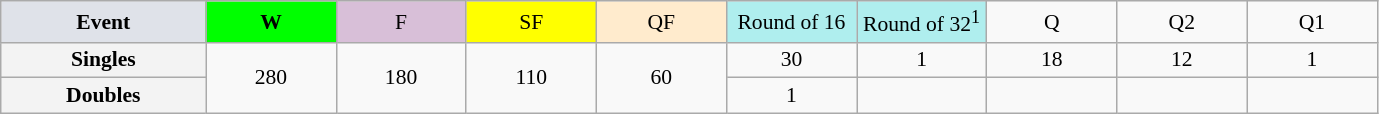<table class="wikitable" style="font-size:90%; text-align:center;">
<tr>
<td style="width:130px; background:#dfe2e9;"><strong>Event</strong></td>
<td style="width:80px; background:lime;"><strong>W</strong></td>
<td style="width:80px; background:thistle;">F</td>
<td style="width:80px; background:#ffff00;">SF</td>
<td style="width:80px; background:#ffebcd;">QF</td>
<td style="width:80px; background:#afeeee;">Round of 16</td>
<td style="width:80px; background:#afeeee;">Round of 32<sup>1</sup></td>
<td style="width:80px;">Q</td>
<td style="width:80px;">Q2</td>
<td style="width:80px;">Q1</td>
</tr>
<tr>
<th style="background:#f3f3f3;">Singles</th>
<td rowspan="2">280</td>
<td rowspan="2">180</td>
<td rowspan="2">110</td>
<td rowspan="2">60</td>
<td>30</td>
<td>1</td>
<td>18</td>
<td>12</td>
<td>1</td>
</tr>
<tr>
<th style="background:#f3f3f3;">Doubles</th>
<td>1</td>
<td></td>
<td></td>
<td></td>
<td></td>
</tr>
</table>
